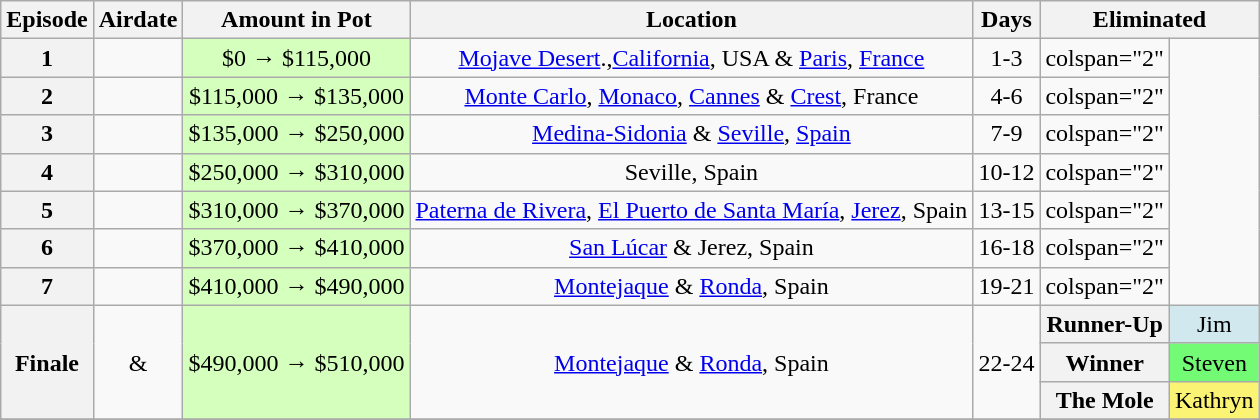<table class="wikitable" style="text-align: center;">
<tr>
<th scope="col">Episode</th>
<th scope="col">Airdate</th>
<th scope="col">Amount in Pot</th>
<th scope="col">Location</th>
<th scope="col">Days</th>
<th scope="col" colspan=2>Eliminated</th>
</tr>
<tr>
<th scope="row">1</th>
<td></td>
<td style="background:#D5FFBD">$0 → $115,000</td>
<td><a href='#'>Mojave Desert</a>.,<a href='#'>California</a>, USA & <a href='#'>Paris</a>, <a href='#'>France</a></td>
<td>1-3</td>
<td>colspan="2" </td>
</tr>
<tr>
<th scope="row">2</th>
<td></td>
<td style="background:#D5FFBD">$115,000 → $135,000</td>
<td><a href='#'>Monte Carlo</a>, <a href='#'>Monaco</a>, <a href='#'>Cannes</a> & <a href='#'>Crest</a>, France</td>
<td>4-6</td>
<td>colspan="2" </td>
</tr>
<tr>
<th scope="row">3</th>
<td></td>
<td style="background:#D5FFBD">$135,000 → $250,000</td>
<td><a href='#'>Medina-Sidonia</a> & <a href='#'>Seville</a>, <a href='#'>Spain</a></td>
<td>7-9</td>
<td>colspan="2" </td>
</tr>
<tr>
<th scope="row">4</th>
<td></td>
<td style="background:#D5FFBD">$250,000 → $310,000</td>
<td>Seville, Spain</td>
<td>10-12</td>
<td>colspan="2" </td>
</tr>
<tr>
<th scope="row">5</th>
<td></td>
<td style="background:#D5FFBD">$310,000 → $370,000</td>
<td><a href='#'>Paterna de Rivera</a>, <a href='#'>El Puerto de Santa María</a>, <a href='#'>Jerez</a>, Spain</td>
<td>13-15</td>
<td>colspan="2" </td>
</tr>
<tr>
<th scope="row">6</th>
<td></td>
<td style="background:#D5FFBD">$370,000 → $410,000</td>
<td><a href='#'>San Lúcar</a> & Jerez, Spain</td>
<td>16-18</td>
<td>colspan="2" </td>
</tr>
<tr>
<th scope="row">7</th>
<td></td>
<td style="background:#D5FFBD">$410,000 → $490,000</td>
<td><a href='#'>Montejaque</a> & <a href='#'>Ronda</a>, Spain</td>
<td>19-21</td>
<td>colspan="2" </td>
</tr>
<tr>
<th scope="rowgroup" rowspan=3>Finale</th>
<td rowspan=3> &<br></td>
<td rowspan=3 style="background:#D5FFBD">$490,000 → $510,000</td>
<td rowspan=3><a href='#'>Montejaque</a> & <a href='#'>Ronda</a>, Spain</td>
<td rowspan=3>22-24</td>
<th scope="row">Runner-Up</th>
<td bgcolor="#d1e8ef">Jim</td>
</tr>
<tr>
<th scope="row">Winner</th>
<td bgcolor="#73FB76">Steven</td>
</tr>
<tr>
<th scope="row">The Mole</th>
<td bgcolor="#fbf373">Kathryn</td>
</tr>
<tr>
</tr>
</table>
